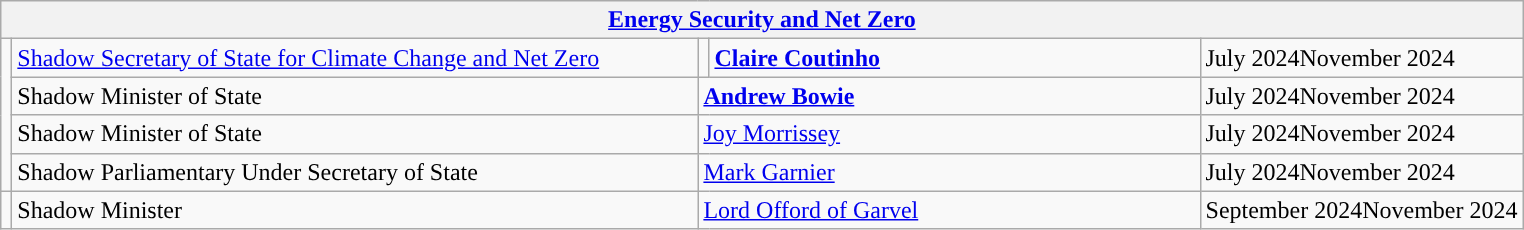<table class="wikitable">
<tr>
<th colspan="5"><a href='#'>Energy Security and Net Zero</a></th>
</tr>
<tr>
<td rowspan="4" style="background: "></td>
<td style="width: 450px;"><a href='#'>Shadow Secretary of State for Climate Change and Net Zero</a></td>
<td style="background: "></td>
<td style="width: 320px;"><strong><a href='#'>Claire Coutinho</a></strong></td>
<td>July 2024November 2024</td>
</tr>
<tr>
<td>Shadow Minister of State</td>
<td colspan="2"><strong><a href='#'>Andrew Bowie</a></strong><br></td>
<td>July 2024November 2024</td>
</tr>
<tr>
<td>Shadow Minister of State</td>
<td colspan="2"><a href='#'>Joy Morrissey</a><br></td>
<td>July 2024November 2024</td>
</tr>
<tr>
<td>Shadow Parliamentary Under Secretary of State</td>
<td colspan="2"><a href='#'>Mark Garnier</a></td>
<td>July 2024November 2024</td>
</tr>
<tr>
<td style="background: "></td>
<td>Shadow Minister</td>
<td colspan="2"><a href='#'>Lord Offord of Garvel</a></td>
<td>September 2024November 2024</td>
</tr>
</table>
